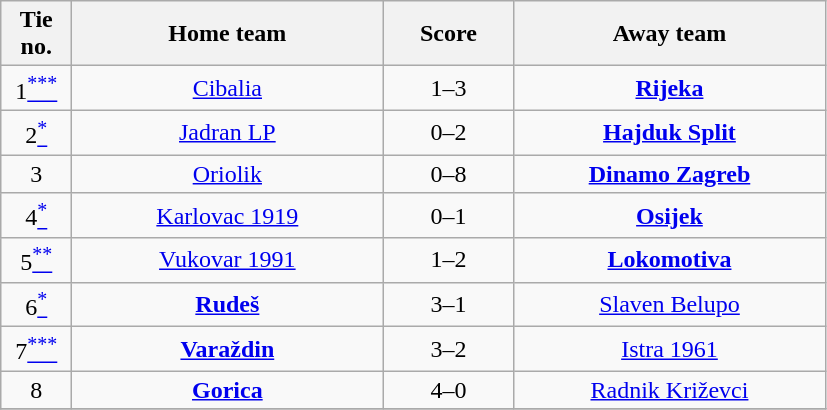<table class="wikitable" style="text-align: center">
<tr>
<th width="40">Tie no.</th>
<th width="200">Home team</th>
<th width="80">Score</th>
<th width="200">Away team</th>
</tr>
<tr>
<td>1<a href='#'><sup>***</sup></a></td>
<td><a href='#'>Cibalia</a></td>
<td>1–3</td>
<td><a href='#'><strong>Rijeka</strong></a></td>
</tr>
<tr>
<td>2<a href='#'><sup>*</sup></a></td>
<td><a href='#'>Jadran LP</a></td>
<td>0–2</td>
<td><a href='#'><strong>Hajduk Split</strong></a></td>
</tr>
<tr>
<td>3</td>
<td><a href='#'>Oriolik</a></td>
<td>0–8</td>
<td><a href='#'><strong>Dinamo Zagreb</strong></a></td>
</tr>
<tr>
<td>4<a href='#'><sup>*</sup></a></td>
<td><a href='#'>Karlovac 1919</a></td>
<td>0–1</td>
<td><a href='#'><strong>Osijek</strong></a></td>
</tr>
<tr>
<td>5<a href='#'><sup>**</sup></a></td>
<td><a href='#'>Vukovar 1991</a></td>
<td>1–2</td>
<td><a href='#'><strong>Lokomotiva</strong></a></td>
</tr>
<tr>
<td>6<a href='#'><sup>*</sup></a></td>
<td><a href='#'><strong>Rudeš</strong></a></td>
<td>3–1</td>
<td><a href='#'>Slaven Belupo</a></td>
</tr>
<tr>
<td>7<a href='#'><sup>***</sup></a></td>
<td><strong><a href='#'>Varaždin</a></strong></td>
<td>3–2</td>
<td><a href='#'>Istra 1961</a></td>
</tr>
<tr>
<td>8</td>
<td><a href='#'><strong>Gorica</strong></a></td>
<td>4–0</td>
<td><a href='#'>Radnik Križevci</a></td>
</tr>
<tr>
</tr>
</table>
